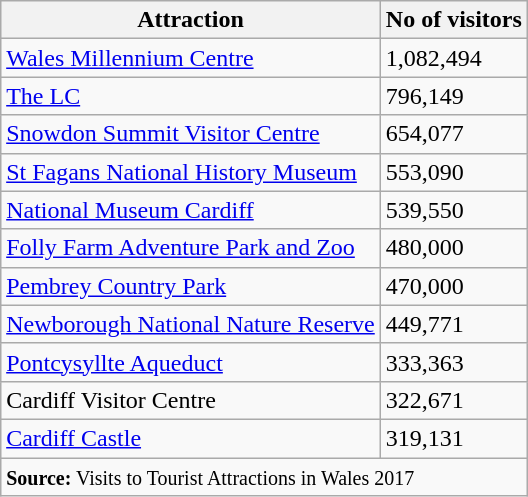<table class="wikitable" style="margin:1em auto;">
<tr>
<th>Attraction</th>
<th>No of visitors</th>
</tr>
<tr>
<td><a href='#'>Wales Millennium Centre</a></td>
<td> 1,082,494</td>
</tr>
<tr>
<td><a href='#'>The LC</a></td>
<td> 796,149</td>
</tr>
<tr>
<td><a href='#'>Snowdon Summit Visitor Centre</a></td>
<td> 654,077</td>
</tr>
<tr>
<td><a href='#'>St Fagans National History Museum</a></td>
<td> 553,090</td>
</tr>
<tr>
<td><a href='#'>National Museum Cardiff</a></td>
<td> 539,550</td>
</tr>
<tr>
<td><a href='#'>Folly Farm Adventure Park and Zoo</a></td>
<td> 480,000</td>
</tr>
<tr>
<td><a href='#'>Pembrey Country Park</a></td>
<td> 470,000</td>
</tr>
<tr>
<td><a href='#'>Newborough National Nature Reserve</a></td>
<td> 449,771</td>
</tr>
<tr>
<td><a href='#'>Pontcysyllte Aqueduct</a></td>
<td>333,363</td>
</tr>
<tr>
<td>Cardiff Visitor Centre</td>
<td>322,671</td>
</tr>
<tr>
<td><a href='#'>Cardiff Castle</a></td>
<td> 319,131</td>
</tr>
<tr>
<td colspan="8" style="text-align: left;"><small><strong>Source:</strong> Visits to Tourist Attractions in Wales 2017</small></td>
</tr>
</table>
